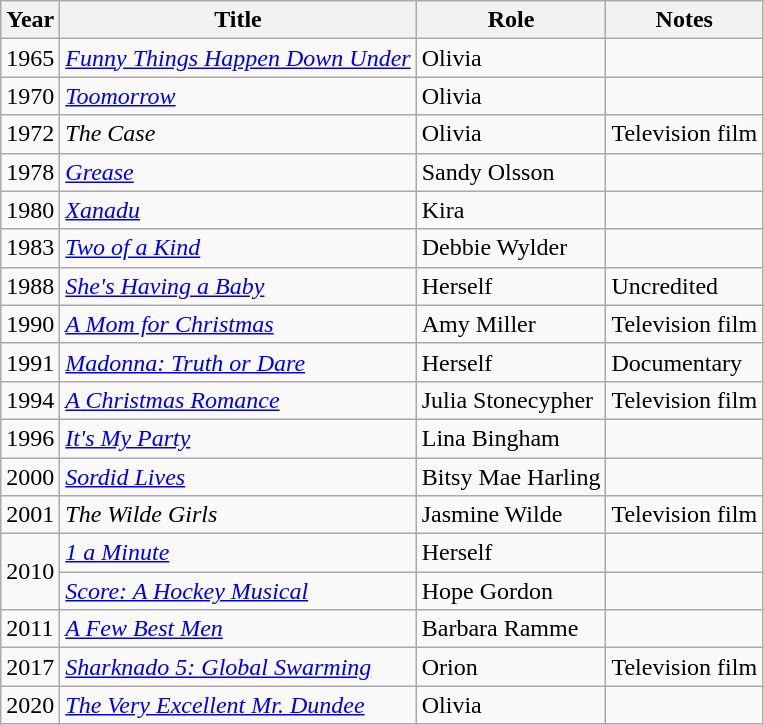<table class="wikitable sortable">
<tr>
<th>Year</th>
<th>Title</th>
<th>Role</th>
<th class="unsortable">Notes</th>
</tr>
<tr>
<td>1965</td>
<td><em><a href='#'>Funny Things Happen Down Under</a></em></td>
<td>Olivia</td>
<td></td>
</tr>
<tr>
<td>1970</td>
<td><em><a href='#'>Toomorrow</a></em></td>
<td>Olivia</td>
<td></td>
</tr>
<tr>
<td>1972</td>
<td><em>The Case</em></td>
<td>Olivia</td>
<td>Television film</td>
</tr>
<tr>
<td>1978</td>
<td><em><a href='#'>Grease</a></em></td>
<td>Sandy Olsson</td>
<td></td>
</tr>
<tr>
<td>1980</td>
<td><em><a href='#'>Xanadu</a></em></td>
<td>Kira</td>
<td></td>
</tr>
<tr>
<td>1983</td>
<td><em><a href='#'>Two of a Kind</a></em></td>
<td>Debbie Wylder</td>
<td></td>
</tr>
<tr>
<td>1988</td>
<td><em><a href='#'>She's Having a Baby</a></em></td>
<td>Herself</td>
<td>Uncredited</td>
</tr>
<tr>
<td>1990</td>
<td><em><a href='#'>A Mom for Christmas</a></em></td>
<td>Amy Miller</td>
<td>Television film</td>
</tr>
<tr>
<td>1991</td>
<td><em><a href='#'>Madonna: Truth or Dare</a></em></td>
<td>Herself</td>
<td>Documentary</td>
</tr>
<tr>
<td>1994</td>
<td><em><a href='#'>A Christmas Romance</a></em></td>
<td>Julia Stonecypher</td>
<td>Television film</td>
</tr>
<tr>
<td>1996</td>
<td><em><a href='#'>It's My Party</a></em></td>
<td>Lina Bingham</td>
<td></td>
</tr>
<tr>
<td>2000</td>
<td><em><a href='#'>Sordid Lives</a></em></td>
<td>Bitsy Mae Harling</td>
<td></td>
</tr>
<tr>
<td>2001</td>
<td><em>The Wilde Girls</em></td>
<td>Jasmine Wilde</td>
<td>Television film</td>
</tr>
<tr>
<td rowspan="2">2010</td>
<td><em><a href='#'>1 a Minute</a></em></td>
<td>Herself</td>
<td></td>
</tr>
<tr>
<td><em><a href='#'>Score: A Hockey Musical</a></em></td>
<td>Hope Gordon</td>
<td></td>
</tr>
<tr>
<td>2011</td>
<td><em><a href='#'>A Few Best Men</a></em></td>
<td>Barbara Ramme</td>
<td></td>
</tr>
<tr>
<td>2017</td>
<td><em><a href='#'>Sharknado 5: Global Swarming</a></em></td>
<td>Orion</td>
<td>Television film</td>
</tr>
<tr>
<td>2020</td>
<td><em><a href='#'>The Very Excellent Mr. Dundee</a></em></td>
<td>Olivia</td>
<td></td>
</tr>
</table>
